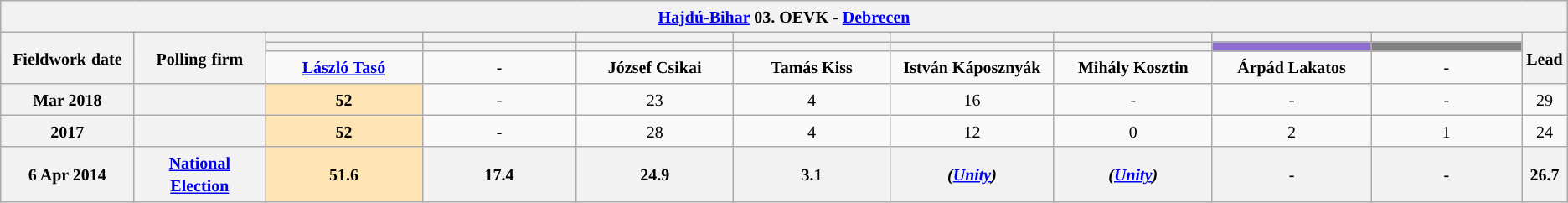<table class="wikitable mw-collapsible mw-collapsed" style="text-align:center">
<tr>
<th colspan="11" style="width: 980pt;"><small><a href='#'>Hajdú-Bihar</a> 03. OEVK - <a href='#'>Debrecen</a></small></th>
</tr>
<tr>
<th rowspan="3" style="width: 80pt;"><small>Fieldwork</small> <small>date</small></th>
<th rowspan="3" style="width: 80pt;"><strong><small>Polling</small> <small>firm</small></strong></th>
<th style="width: 100pt;"><small></small></th>
<th style="width: 100pt;"><small> </small></th>
<th style="width: 100pt;"></th>
<th style="width: 100pt;"></th>
<th style="width: 100pt;"></th>
<th style="width: 100pt;"></th>
<th style="width: 100pt;"></th>
<th style="width: 100pt;"></th>
<th rowspan="3" style="width: 20pt;"><small>Lead</small></th>
</tr>
<tr>
<th style="color:inherit;background:"></th>
<th style="color:inherit;background:"></th>
<th style="color:inherit;background:"></th>
<th style="color:inherit;background:"></th>
<th style="color:inherit;background:"></th>
<th style="color:inherit;background:"></th>
<th style="color:inherit;background:#8E6FCE;"></th>
<th style="color:inherit;background:#808080;"></th>
</tr>
<tr>
<td><strong><a href='#'><small>László Tasó</small></a></strong></td>
<td><strong><small>-</small></strong></td>
<td><strong><small>József Csikai</small></strong></td>
<td><strong><small>Tamás Kiss</small></strong></td>
<td><strong><small>István Káposznyák</small></strong></td>
<td><strong><small>Mihály Kosztin</small></strong></td>
<td><strong><small>Árpád Lakatos</small></strong></td>
<td><strong><small>-</small></strong></td>
</tr>
<tr>
<th><small>Mar 2018</small></th>
<th><small></small></th>
<td style="background:#FFE5B4"><strong><small>52</small></strong></td>
<td><small>-</small></td>
<td><small>23</small></td>
<td><small>4</small></td>
<td><small>16</small></td>
<td><small>-</small></td>
<td><small>-</small></td>
<td><small>-</small></td>
<td style="background:"><small>29</small></td>
</tr>
<tr>
<th><small>2017</small></th>
<th><small></small></th>
<td style="background:#FFE5B4"><strong><small>52</small></strong></td>
<td><small>-</small></td>
<td><small>28</small></td>
<td><small>4</small></td>
<td><small>12</small></td>
<td><small>0</small></td>
<td><small>2</small></td>
<td><small>1</small></td>
<td style="background:"><small>24</small></td>
</tr>
<tr>
<th><small>6 Apr 2014</small></th>
<th><a href='#'><small>National Election</small></a></th>
<th style="background:#FFE5B4"><small>51.6</small></th>
<th><small>17.4</small></th>
<th><small>24.9</small></th>
<th><small>3.1</small></th>
<th><small><em>(<a href='#'>Unity</a>)</em></small></th>
<th><small><em>(<a href='#'>Unity</a>)</em></small></th>
<th><small>-</small></th>
<th><small>-</small></th>
<th style="background:"><small>26.7</small></th>
</tr>
</table>
